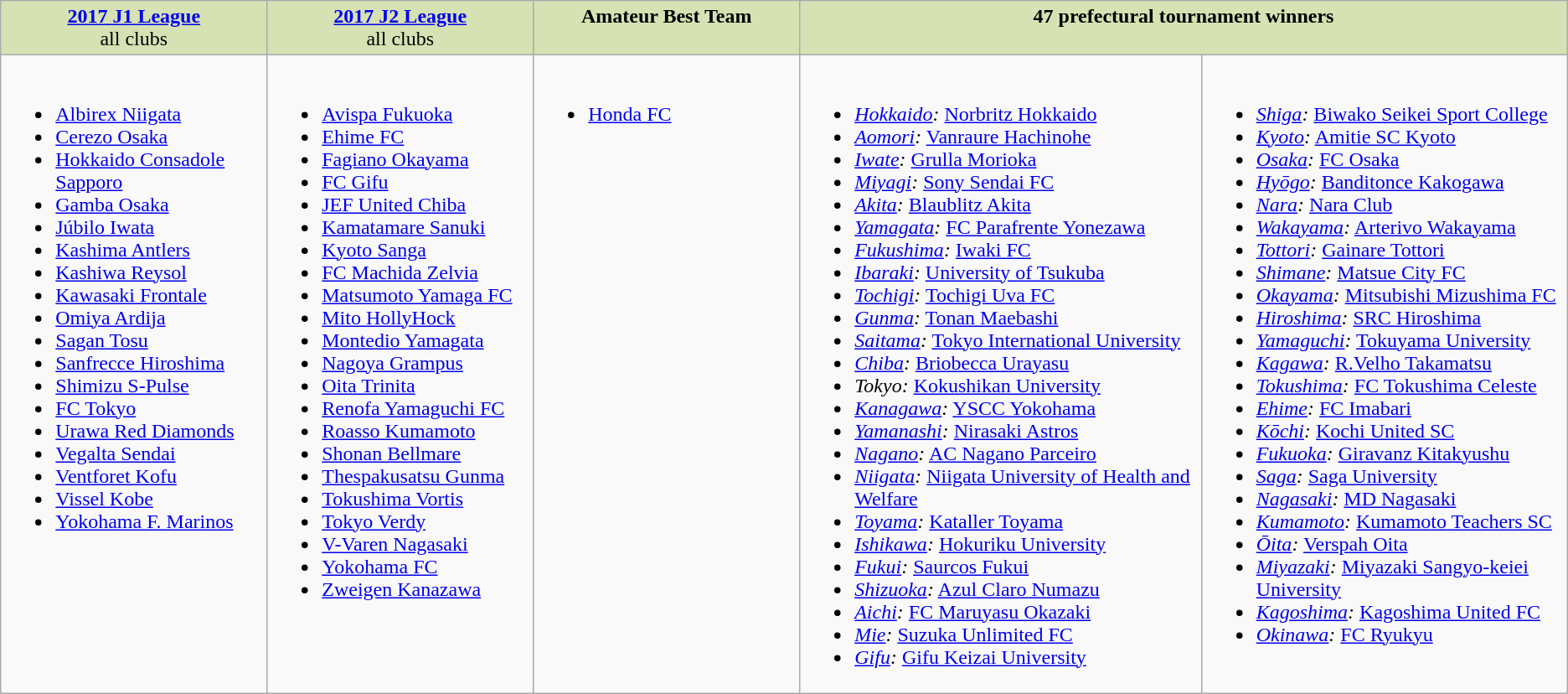<table class="wikitable">
<tr style="vertical-align:top; background:#d6e2b3; text-align:center;">
<td style="width:17%;"><strong><a href='#'>2017 J1 League</a></strong><br>all clubs</td>
<td style="width:17%;"><strong><a href='#'>2017 J2 League</a></strong><br>all clubs</td>
<td style="width:17%;"><strong>Amateur Best Team</strong></td>
<td colspan="2" style="width:49%;"><strong>47 prefectural tournament winners</strong><br></td>
</tr>
<tr valign="top">
<td><br><ul><li><a href='#'>Albirex Niigata</a></li><li><a href='#'>Cerezo Osaka</a></li><li><a href='#'>Hokkaido Consadole Sapporo</a></li><li><a href='#'>Gamba Osaka</a></li><li><a href='#'>Júbilo Iwata</a></li><li><a href='#'>Kashima Antlers</a></li><li><a href='#'>Kashiwa Reysol</a></li><li><a href='#'>Kawasaki Frontale</a></li><li><a href='#'>Omiya Ardija</a></li><li><a href='#'>Sagan Tosu</a></li><li><a href='#'>Sanfrecce Hiroshima</a></li><li><a href='#'>Shimizu S-Pulse</a></li><li><a href='#'>FC Tokyo</a></li><li><a href='#'>Urawa Red Diamonds</a></li><li><a href='#'>Vegalta Sendai</a></li><li><a href='#'>Ventforet Kofu</a></li><li><a href='#'>Vissel Kobe</a></li><li><a href='#'>Yokohama F. Marinos</a></li></ul></td>
<td><br><ul><li><a href='#'>Avispa Fukuoka</a></li><li><a href='#'>Ehime FC</a></li><li><a href='#'>Fagiano Okayama</a></li><li><a href='#'>FC Gifu</a></li><li><a href='#'>JEF United Chiba</a></li><li><a href='#'>Kamatamare Sanuki</a></li><li><a href='#'>Kyoto Sanga</a></li><li><a href='#'>FC Machida Zelvia</a></li><li><a href='#'>Matsumoto Yamaga FC</a></li><li><a href='#'>Mito HollyHock</a></li><li><a href='#'>Montedio Yamagata</a></li><li><a href='#'>Nagoya Grampus</a></li><li><a href='#'>Oita Trinita</a></li><li><a href='#'>Renofa Yamaguchi FC</a></li><li><a href='#'>Roasso Kumamoto</a></li><li><a href='#'>Shonan Bellmare</a></li><li><a href='#'>Thespakusatsu Gunma</a></li><li><a href='#'>Tokushima Vortis</a></li><li><a href='#'>Tokyo Verdy</a></li><li><a href='#'>V-Varen Nagasaki</a></li><li><a href='#'>Yokohama FC</a></li><li><a href='#'>Zweigen Kanazawa</a></li></ul></td>
<td><br><ul><li><a href='#'>Honda FC</a></li></ul></td>
<td><br><ul><li><em><a href='#'>Hokkaido</a>:</em> <a href='#'>Norbritz Hokkaido</a></li><li><em><a href='#'>Aomori</a>:</em> <a href='#'>Vanraure Hachinohe</a></li><li><em><a href='#'>Iwate</a>:</em> <a href='#'>Grulla Morioka</a></li><li><em><a href='#'>Miyagi</a>:</em> <a href='#'>Sony Sendai FC</a></li><li><em><a href='#'>Akita</a>:</em> <a href='#'>Blaublitz Akita</a></li><li><em><a href='#'>Yamagata</a>:</em> <a href='#'>FC Parafrente Yonezawa</a></li><li><em><a href='#'>Fukushima</a>:</em> <a href='#'>Iwaki FC</a></li><li><em><a href='#'>Ibaraki</a>:</em> <a href='#'>University of Tsukuba</a></li><li><em><a href='#'>Tochigi</a>:</em> <a href='#'>Tochigi Uva FC</a></li><li><em><a href='#'>Gunma</a>:</em> <a href='#'>Tonan Maebashi</a></li><li><em><a href='#'>Saitama</a>:</em> <a href='#'>Tokyo International University</a></li><li><em><a href='#'>Chiba</a>:</em> <a href='#'>Briobecca Urayasu</a></li><li><em>Tokyo:</em> <a href='#'>Kokushikan University</a></li><li><em><a href='#'>Kanagawa</a>:</em> <a href='#'>YSCC Yokohama</a></li><li><em><a href='#'>Yamanashi</a>:</em> <a href='#'>Nirasaki Astros</a></li><li><em><a href='#'>Nagano</a>:</em> <a href='#'>AC Nagano Parceiro</a></li><li><em><a href='#'>Niigata</a>:</em> <a href='#'>Niigata University of Health and Welfare</a></li><li><em><a href='#'>Toyama</a>:</em> <a href='#'>Kataller Toyama</a></li><li><em><a href='#'>Ishikawa</a>:</em> <a href='#'>Hokuriku University</a></li><li><em><a href='#'>Fukui</a>:</em> <a href='#'>Saurcos Fukui</a></li><li><em><a href='#'>Shizuoka</a>:</em> <a href='#'>Azul Claro Numazu</a></li><li><em><a href='#'>Aichi</a>:</em> <a href='#'>FC Maruyasu Okazaki</a></li><li><em><a href='#'>Mie</a>:</em> <a href='#'>Suzuka Unlimited FC</a></li><li><em><a href='#'>Gifu</a>:</em> <a href='#'>Gifu Keizai University</a></li></ul></td>
<td><br><ul><li><em><a href='#'>Shiga</a>:</em> <a href='#'>Biwako Seikei Sport College</a></li><li><em><a href='#'>Kyoto</a>:</em> <a href='#'>Amitie SC Kyoto</a></li><li><em><a href='#'>Osaka</a>:</em> <a href='#'>FC Osaka</a></li><li><em><a href='#'>Hyōgo</a>:</em> <a href='#'>Banditonce Kakogawa</a></li><li><em><a href='#'>Nara</a>:</em> <a href='#'>Nara Club</a></li><li><em><a href='#'>Wakayama</a>:</em> <a href='#'>Arterivo Wakayama</a></li><li><em><a href='#'>Tottori</a>:</em> <a href='#'>Gainare Tottori</a></li><li><em><a href='#'>Shimane</a>:</em> <a href='#'>Matsue City FC</a></li><li><em><a href='#'>Okayama</a>:</em> <a href='#'>Mitsubishi Mizushima FC</a></li><li><em><a href='#'>Hiroshima</a>:</em> <a href='#'>SRC Hiroshima</a></li><li><em><a href='#'>Yamaguchi</a>:</em> <a href='#'>Tokuyama University</a></li><li><em><a href='#'>Kagawa</a>:</em> <a href='#'>R.Velho Takamatsu</a></li><li><em><a href='#'>Tokushima</a>:</em> <a href='#'>FC Tokushima Celeste</a></li><li><em><a href='#'>Ehime</a>:</em> <a href='#'>FC Imabari</a></li><li><em><a href='#'>Kōchi</a>:</em> <a href='#'>Kochi United SC</a></li><li><em><a href='#'>Fukuoka</a>:</em> <a href='#'>Giravanz Kitakyushu</a></li><li><em><a href='#'>Saga</a>:</em> <a href='#'>Saga University</a></li><li><em><a href='#'>Nagasaki</a>:</em> <a href='#'>MD Nagasaki</a></li><li><em><a href='#'>Kumamoto</a>:</em> <a href='#'>Kumamoto Teachers SC</a></li><li><em><a href='#'>Ōita</a>:</em> <a href='#'>Verspah Oita</a></li><li><em><a href='#'>Miyazaki</a>:</em> <a href='#'>Miyazaki Sangyo-keiei University</a></li><li><em><a href='#'>Kagoshima</a>:</em> <a href='#'>Kagoshima United FC</a></li><li><em><a href='#'>Okinawa</a>:</em> <a href='#'>FC Ryukyu</a></li></ul></td>
</tr>
</table>
